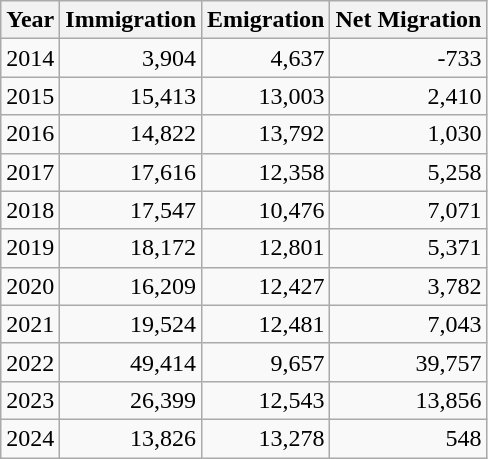<table class="wikitable sortable" style="text-align:right">
<tr>
<th>Year</th>
<th>Immigration</th>
<th>Emigration</th>
<th>Net Migration</th>
</tr>
<tr>
<td>2014</td>
<td>3,904</td>
<td>4,637</td>
<td>-733</td>
</tr>
<tr>
<td>2015</td>
<td>15,413</td>
<td>13,003</td>
<td>2,410</td>
</tr>
<tr>
<td>2016</td>
<td>14,822</td>
<td>13,792</td>
<td>1,030</td>
</tr>
<tr>
<td>2017</td>
<td>17,616</td>
<td>12,358</td>
<td>5,258</td>
</tr>
<tr>
<td>2018</td>
<td>17,547</td>
<td>10,476</td>
<td>7,071</td>
</tr>
<tr>
<td>2019</td>
<td>18,172</td>
<td>12,801</td>
<td>5,371</td>
</tr>
<tr>
<td>2020</td>
<td>16,209</td>
<td>12,427</td>
<td>3,782</td>
</tr>
<tr>
<td>2021</td>
<td>19,524</td>
<td>12,481</td>
<td>7,043</td>
</tr>
<tr>
<td>2022</td>
<td>49,414</td>
<td>9,657</td>
<td>39,757</td>
</tr>
<tr>
<td>2023</td>
<td>26,399</td>
<td>12,543</td>
<td>13,856</td>
</tr>
<tr>
<td>2024</td>
<td>13,826</td>
<td>13,278</td>
<td>548</td>
</tr>
</table>
